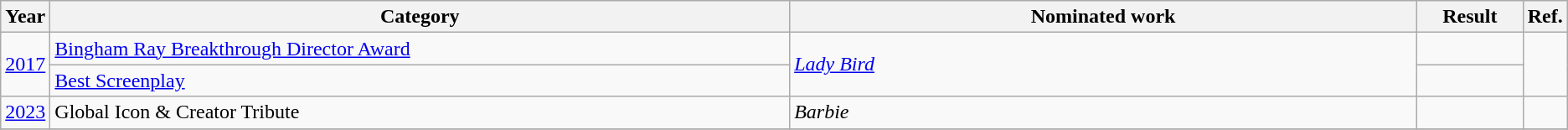<table class=wikitable>
<tr>
<th scope="col" style="width:1em;">Year</th>
<th scope="col" style="width:39em;">Category</th>
<th scope="col" style="width:33em;">Nominated work</th>
<th scope="col" style="width:5em;">Result</th>
<th scope="col" style="width:1em;">Ref.</th>
</tr>
<tr>
<td rowspan="2"><a href='#'>2017</a></td>
<td><a href='#'>Bingham Ray Breakthrough Director Award</a></td>
<td rowspan="2"><em><a href='#'>Lady Bird</a></em></td>
<td></td>
<td rowspan=2 style="text-align:center;"></td>
</tr>
<tr>
<td><a href='#'>Best Screenplay</a></td>
<td></td>
</tr>
<tr>
<td><a href='#'>2023</a></td>
<td>Global Icon & Creator Tribute</td>
<td><em>Barbie</em></td>
<td></td>
<td align="center"></td>
</tr>
<tr>
</tr>
</table>
